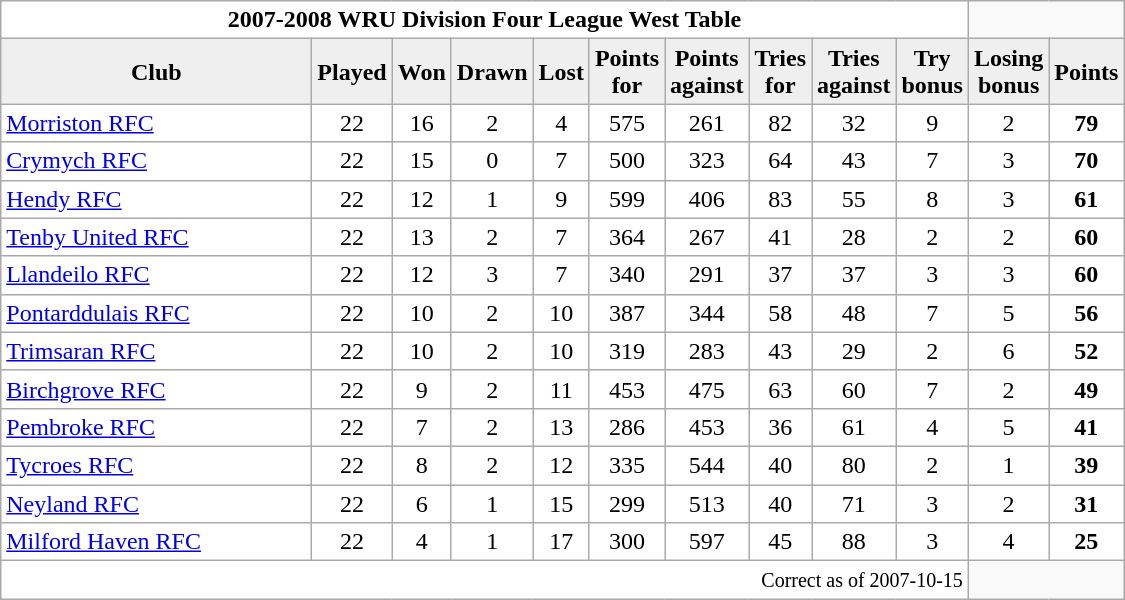<table class="wikitable" style="float:left; margin-right:15px; text-align: center;">
<tr>
<td colspan="10" style="background:#fff;" cellpadding="0" cellspacing="0"><strong>2007-2008 WRU Division Four League West Table</strong></td>
</tr>
<tr>
<th style="background:#efefef; width:200px;">Club</th>
<th style="background:#efefef; width:20px;">Played</th>
<th style="background:#efefef; width:20px;">Won</th>
<th style="background:#efefef; width:20px;">Drawn</th>
<th style="background:#efefef; width:20px;">Lost</th>
<th style="background:#efefef; width:20px;">Points for</th>
<th style="background:#efefef; width:20px;">Points against</th>
<th style="background:#efefef; width:20px;">Tries for</th>
<th style="background:#efefef; width:20px;">Tries against</th>
<th style="background:#efefef; width:20px;">Try bonus</th>
<th style="background:#efefef; width:20px;">Losing bonus</th>
<th style="background:#efefef; width:20px;">Points</th>
</tr>
<tr style="background:#fff; text-align:center;">
<td align=left><a href='#'>Morriston RFC</a></td>
<td>22</td>
<td>16</td>
<td>2</td>
<td>4</td>
<td>575</td>
<td>261</td>
<td>82</td>
<td>32</td>
<td>9</td>
<td>2</td>
<td><strong>79</strong></td>
</tr>
<tr style="background:#fff; text-align:center;">
<td align=left><a href='#'>Crymych RFC</a></td>
<td>22</td>
<td>15</td>
<td>0</td>
<td>7</td>
<td>500</td>
<td>323</td>
<td>64</td>
<td>43</td>
<td>7</td>
<td>3</td>
<td><strong>70</strong></td>
</tr>
<tr style="background:#fff; text-align:center;">
<td align=left><a href='#'>Hendy RFC</a></td>
<td>22</td>
<td>12</td>
<td>1</td>
<td>9</td>
<td>599</td>
<td>406</td>
<td>83</td>
<td>55</td>
<td>8</td>
<td>3</td>
<td><strong>61</strong></td>
</tr>
<tr style="background:#fff; text-align:center;">
<td align=left><a href='#'>Tenby United RFC</a></td>
<td>22</td>
<td>13</td>
<td>2</td>
<td>7</td>
<td>364</td>
<td>267</td>
<td>41</td>
<td>28</td>
<td>2</td>
<td>2</td>
<td><strong>60</strong></td>
</tr>
<tr style="background:#fff; text-align:center;">
<td align=left><a href='#'>Llandeilo RFC</a></td>
<td>22</td>
<td>12</td>
<td>3</td>
<td>7</td>
<td>340</td>
<td>291</td>
<td>37</td>
<td>37</td>
<td>3</td>
<td>3</td>
<td><strong>60</strong></td>
</tr>
<tr style="background:#fff; text-align:center;">
<td align=left><a href='#'>Pontarddulais RFC</a></td>
<td>22</td>
<td>10</td>
<td>2</td>
<td>10</td>
<td>387</td>
<td>344</td>
<td>58</td>
<td>48</td>
<td>7</td>
<td>5</td>
<td><strong>56</strong></td>
</tr>
<tr style="background:#fff; text-align:center;">
<td align=left><a href='#'>Trimsaran RFC</a></td>
<td>22</td>
<td>10</td>
<td>2</td>
<td>10</td>
<td>319</td>
<td>283</td>
<td>43</td>
<td>29</td>
<td>2</td>
<td>6</td>
<td><strong>52</strong></td>
</tr>
<tr style="background:#fff; text-align:center;">
<td align=left><a href='#'>Birchgrove RFC</a></td>
<td>22</td>
<td>9</td>
<td>2</td>
<td>11</td>
<td>453</td>
<td>475</td>
<td>63</td>
<td>60</td>
<td>7</td>
<td>2</td>
<td><strong>49</strong></td>
</tr>
<tr style="background:#fff; text-align:center;">
<td align=left><a href='#'>Pembroke RFC</a></td>
<td>22</td>
<td>7</td>
<td>2</td>
<td>13</td>
<td>286</td>
<td>453</td>
<td>36</td>
<td>61</td>
<td>4</td>
<td>5</td>
<td><strong>41</strong></td>
</tr>
<tr style="background:#fff; text-align:center;">
<td align=left><a href='#'>Tycroes RFC</a></td>
<td>22</td>
<td>8</td>
<td>2</td>
<td>12</td>
<td>335</td>
<td>544</td>
<td>40</td>
<td>80</td>
<td>2</td>
<td>1</td>
<td><strong>39</strong></td>
</tr>
<tr style="background:#fff; text-align:center;">
<td align=left><a href='#'>Neyland RFC</a></td>
<td>22</td>
<td>6</td>
<td>1</td>
<td>15</td>
<td>299</td>
<td>513</td>
<td>40</td>
<td>71</td>
<td>3</td>
<td>2</td>
<td><strong>31</strong></td>
</tr>
<tr style="background:#fff; text-align:center;">
<td align=left><a href='#'>Milford Haven RFC</a></td>
<td>22</td>
<td>4</td>
<td>1</td>
<td>17</td>
<td>300</td>
<td>597</td>
<td>45</td>
<td>88</td>
<td>3</td>
<td>4</td>
<td><strong>25</strong></td>
</tr>
<tr>
<td colspan="10"  style="text-align:right; background:#fff;" cellpadding="0" cellspacing="0"><small>Correct as of 2007-10-15</small></td>
</tr>
</table>
